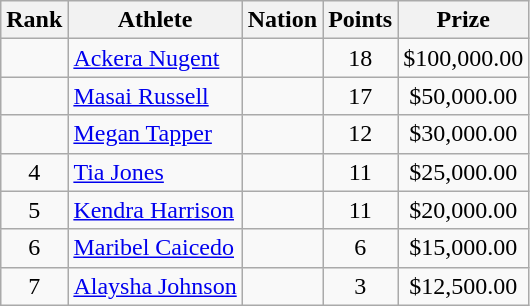<table class="wikitable mw-datatable sortable" style="text-align:center;">
<tr>
<th scope="col" style="width: 10px;">Rank</th>
<th scope="col">Athlete</th>
<th scope="col">Nation</th>
<th scope="col">Points</th>
<th scope="col">Prize</th>
</tr>
<tr>
<td></td>
<td align=left><a href='#'>Ackera Nugent</a> </td>
<td align=left></td>
<td>18</td>
<td>$100,000.00</td>
</tr>
<tr>
<td></td>
<td align=left><a href='#'>Masai Russell</a> </td>
<td align=left></td>
<td>17</td>
<td>$50,000.00</td>
</tr>
<tr>
<td></td>
<td align=left><a href='#'>Megan Tapper</a> </td>
<td align=left></td>
<td>12</td>
<td>$30,000.00</td>
</tr>
<tr>
<td>4</td>
<td align=left><a href='#'>Tia Jones</a> </td>
<td align=left></td>
<td>11</td>
<td>$25,000.00</td>
</tr>
<tr>
<td>5</td>
<td align=left><a href='#'>Kendra Harrison</a> </td>
<td align=left></td>
<td>11</td>
<td>$20,000.00</td>
</tr>
<tr>
<td>6</td>
<td align=left><a href='#'>Maribel Caicedo</a> </td>
<td align=left></td>
<td>6</td>
<td>$15,000.00</td>
</tr>
<tr>
<td>7</td>
<td align=left><a href='#'>Alaysha Johnson</a> </td>
<td align=left></td>
<td>3</td>
<td>$12,500.00</td>
</tr>
</table>
